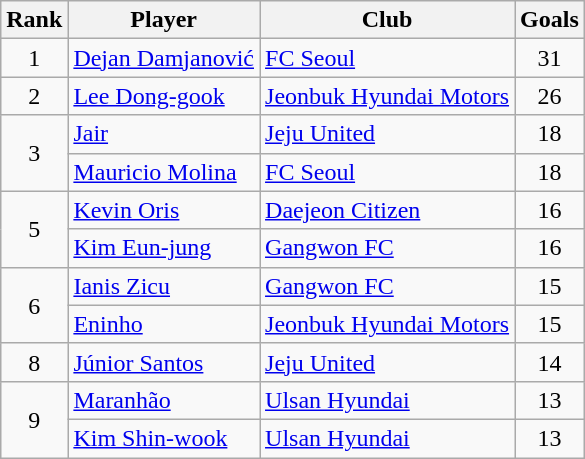<table class="wikitable">
<tr>
<th>Rank</th>
<th>Player</th>
<th>Club</th>
<th>Goals</th>
</tr>
<tr>
<td align="center">1</td>
<td> <a href='#'>Dejan Damjanović</a></td>
<td><a href='#'>FC Seoul</a></td>
<td align="center">31</td>
</tr>
<tr>
<td align="center">2</td>
<td> <a href='#'>Lee Dong-gook</a></td>
<td><a href='#'>Jeonbuk Hyundai Motors</a></td>
<td align="center">26</td>
</tr>
<tr>
<td align="center" rowspan=2>3</td>
<td> <a href='#'>Jair</a></td>
<td><a href='#'>Jeju United</a></td>
<td align="center">18</td>
</tr>
<tr>
<td> <a href='#'>Mauricio Molina</a></td>
<td><a href='#'>FC Seoul</a></td>
<td align="center">18</td>
</tr>
<tr>
<td align="center" rowspan=2>5</td>
<td> <a href='#'>Kevin Oris</a></td>
<td><a href='#'>Daejeon Citizen</a></td>
<td align="center">16</td>
</tr>
<tr>
<td> <a href='#'>Kim Eun-jung</a></td>
<td><a href='#'>Gangwon FC</a></td>
<td align="center">16</td>
</tr>
<tr>
<td align="center" rowspan=2>6</td>
<td> <a href='#'>Ianis Zicu</a></td>
<td><a href='#'>Gangwon FC</a></td>
<td align="center">15</td>
</tr>
<tr>
<td> <a href='#'>Eninho</a></td>
<td><a href='#'>Jeonbuk Hyundai Motors</a></td>
<td align="center">15</td>
</tr>
<tr>
<td align="center">8</td>
<td> <a href='#'>Júnior Santos</a></td>
<td><a href='#'>Jeju United</a></td>
<td align="center">14</td>
</tr>
<tr>
<td align="center" rowspan=2>9</td>
<td> <a href='#'>Maranhão</a></td>
<td><a href='#'>Ulsan Hyundai</a></td>
<td align="center">13</td>
</tr>
<tr>
<td> <a href='#'>Kim Shin-wook</a></td>
<td><a href='#'>Ulsan Hyundai</a></td>
<td align="center">13</td>
</tr>
</table>
